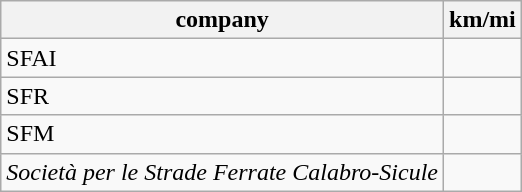<table class="wikitable">
<tr>
<th>company</th>
<th>km/mi</th>
</tr>
<tr>
<td>SFAI</td>
<td></td>
</tr>
<tr>
<td>SFR</td>
<td></td>
</tr>
<tr>
<td>SFM</td>
<td></td>
</tr>
<tr>
<td><em>Società per le Strade Ferrate Calabro-Sicule</em></td>
<td></td>
</tr>
</table>
